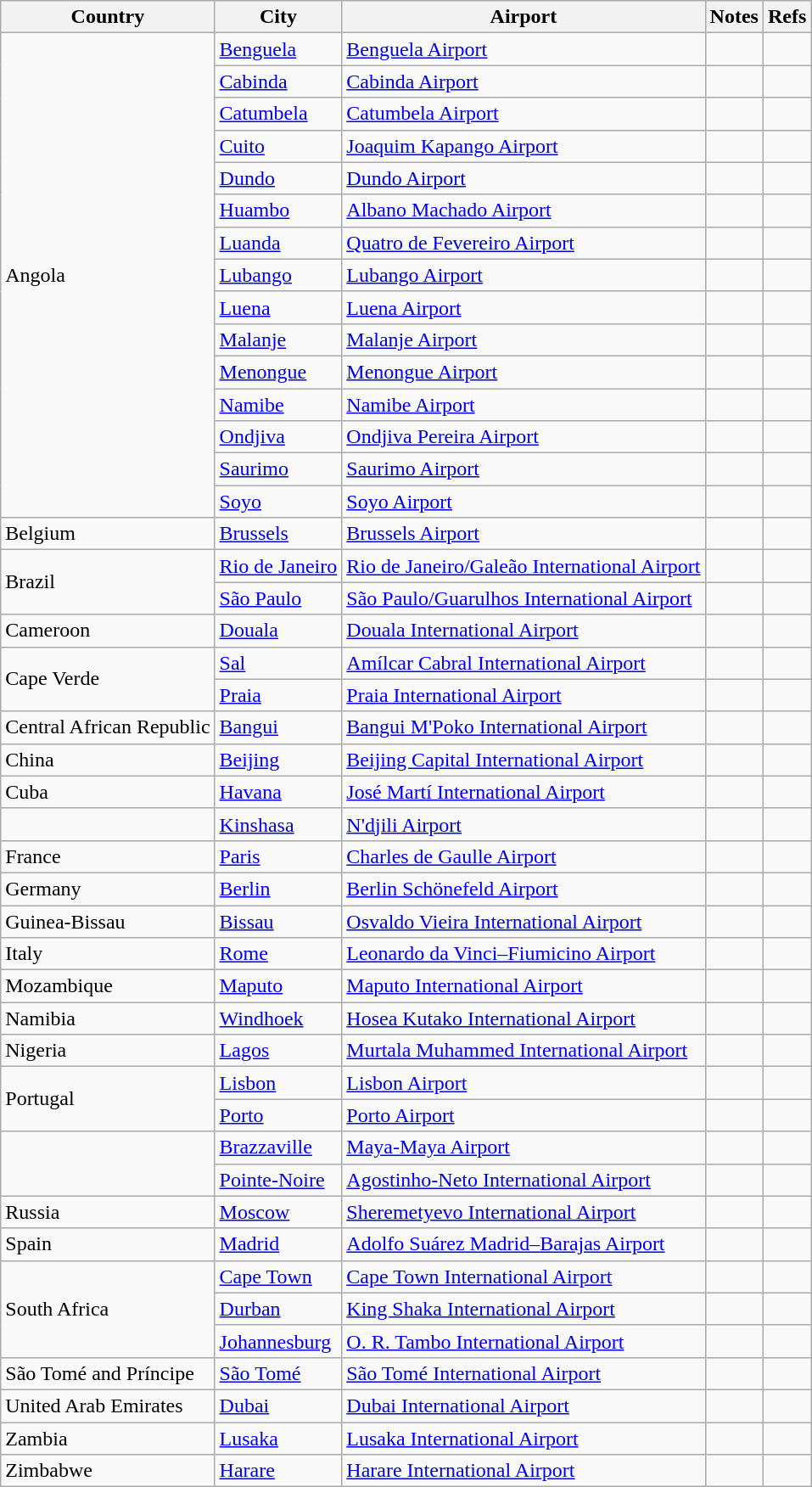<table class="sortable wikitable">
<tr>
<th>Country</th>
<th>City</th>
<th>Airport</th>
<th>Notes</th>
<th class="unsortable">Refs</th>
</tr>
<tr>
<td rowspan="15">Angola</td>
<td><a href='#'>Benguela</a></td>
<td><a href='#'>Benguela Airport</a></td>
<td></td>
<td align=center></td>
</tr>
<tr>
<td><a href='#'>Cabinda</a></td>
<td><a href='#'>Cabinda Airport</a></td>
<td></td>
<td align=center></td>
</tr>
<tr>
<td><a href='#'>Catumbela</a></td>
<td><a href='#'>Catumbela Airport</a></td>
<td></td>
<td align=center></td>
</tr>
<tr>
<td><a href='#'>Cuito</a></td>
<td><a href='#'>Joaquim Kapango Airport</a></td>
<td></td>
<td align=center></td>
</tr>
<tr>
<td><a href='#'>Dundo</a></td>
<td><a href='#'>Dundo Airport</a></td>
<td></td>
<td align=center></td>
</tr>
<tr>
<td><a href='#'>Huambo</a></td>
<td><a href='#'>Albano Machado Airport</a></td>
<td></td>
<td align=center></td>
</tr>
<tr>
<td><a href='#'>Luanda</a></td>
<td><a href='#'>Quatro de Fevereiro Airport</a></td>
<td></td>
<td align=center></td>
</tr>
<tr>
<td><a href='#'>Lubango</a></td>
<td><a href='#'>Lubango Airport</a></td>
<td></td>
<td align=center></td>
</tr>
<tr>
<td><a href='#'>Luena</a></td>
<td><a href='#'>Luena Airport</a></td>
<td></td>
<td align=center></td>
</tr>
<tr>
<td><a href='#'>Malanje</a></td>
<td><a href='#'>Malanje Airport</a></td>
<td></td>
<td align=center></td>
</tr>
<tr>
<td><a href='#'>Menongue</a></td>
<td><a href='#'>Menongue Airport</a></td>
<td></td>
<td align=center></td>
</tr>
<tr>
<td><a href='#'>Namibe</a></td>
<td><a href='#'>Namibe Airport</a></td>
<td></td>
<td align=center></td>
</tr>
<tr>
<td><a href='#'>Ondjiva</a></td>
<td><a href='#'>Ondjiva Pereira Airport</a></td>
<td></td>
<td align=center></td>
</tr>
<tr>
<td><a href='#'>Saurimo</a></td>
<td><a href='#'>Saurimo Airport</a></td>
<td></td>
<td align=center></td>
</tr>
<tr>
<td><a href='#'>Soyo</a></td>
<td><a href='#'>Soyo Airport</a></td>
<td></td>
<td align=center></td>
</tr>
<tr>
<td>Belgium</td>
<td><a href='#'>Brussels</a></td>
<td><a href='#'>Brussels Airport</a></td>
<td></td>
<td align=center></td>
</tr>
<tr>
<td rowspan="2">Brazil</td>
<td><a href='#'>Rio de Janeiro</a></td>
<td><a href='#'>Rio de Janeiro/Galeão International Airport</a></td>
<td></td>
<td align=center></td>
</tr>
<tr>
<td><a href='#'>São Paulo</a></td>
<td><a href='#'>São Paulo/Guarulhos International Airport</a></td>
<td></td>
<td align=center></td>
</tr>
<tr>
<td>Cameroon</td>
<td><a href='#'>Douala</a></td>
<td><a href='#'>Douala International Airport</a></td>
<td></td>
<td align=center></td>
</tr>
<tr>
<td rowspan="2">Cape Verde</td>
<td><a href='#'>Sal</a></td>
<td><a href='#'>Amílcar Cabral International Airport</a></td>
<td></td>
<td align=center></td>
</tr>
<tr>
<td><a href='#'>Praia</a></td>
<td><a href='#'>Praia International Airport</a></td>
<td></td>
<td align=center></td>
</tr>
<tr>
<td>Central African Republic</td>
<td><a href='#'>Bangui</a></td>
<td><a href='#'>Bangui M'Poko International Airport</a></td>
<td></td>
<td align=center></td>
</tr>
<tr>
<td>China</td>
<td><a href='#'>Beijing</a></td>
<td><a href='#'>Beijing Capital International Airport</a></td>
<td></td>
<td align=center></td>
</tr>
<tr>
<td>Cuba</td>
<td><a href='#'>Havana</a></td>
<td><a href='#'>José Martí International Airport</a></td>
<td></td>
<td align=center></td>
</tr>
<tr>
<td></td>
<td><a href='#'>Kinshasa</a></td>
<td><a href='#'>N'djili Airport</a></td>
<td></td>
<td align=center></td>
</tr>
<tr>
<td>France</td>
<td><a href='#'>Paris</a></td>
<td><a href='#'>Charles de Gaulle Airport</a></td>
<td></td>
<td align=center></td>
</tr>
<tr>
<td>Germany</td>
<td><a href='#'>Berlin</a></td>
<td><a href='#'>Berlin Schönefeld Airport</a></td>
<td></td>
<td align=center></td>
</tr>
<tr>
<td>Guinea-Bissau</td>
<td><a href='#'>Bissau</a></td>
<td><a href='#'>Osvaldo Vieira International Airport</a></td>
<td></td>
<td align=center></td>
</tr>
<tr>
<td>Italy</td>
<td><a href='#'>Rome</a></td>
<td><a href='#'>Leonardo da Vinci–Fiumicino Airport</a></td>
<td></td>
<td align=center></td>
</tr>
<tr>
<td>Mozambique</td>
<td><a href='#'>Maputo</a></td>
<td><a href='#'>Maputo International Airport</a></td>
<td></td>
<td align=center></td>
</tr>
<tr>
<td>Namibia</td>
<td><a href='#'>Windhoek</a></td>
<td><a href='#'>Hosea Kutako International Airport</a></td>
<td></td>
<td align=center></td>
</tr>
<tr>
<td>Nigeria</td>
<td><a href='#'>Lagos</a></td>
<td><a href='#'>Murtala Muhammed International Airport</a></td>
<td></td>
<td align=center></td>
</tr>
<tr>
<td rowspan="2">Portugal</td>
<td><a href='#'>Lisbon</a></td>
<td><a href='#'>Lisbon Airport</a></td>
<td></td>
<td align=center></td>
</tr>
<tr>
<td><a href='#'>Porto</a></td>
<td><a href='#'>Porto Airport</a></td>
<td></td>
<td align=center></td>
</tr>
<tr>
<td rowspan="2"></td>
<td><a href='#'>Brazzaville</a></td>
<td><a href='#'>Maya-Maya Airport</a></td>
<td></td>
<td align=center></td>
</tr>
<tr>
<td><a href='#'>Pointe-Noire</a></td>
<td><a href='#'>Agostinho-Neto International Airport</a></td>
<td></td>
<td align=center></td>
</tr>
<tr>
<td>Russia</td>
<td><a href='#'>Moscow</a></td>
<td><a href='#'>Sheremetyevo International Airport</a></td>
<td></td>
<td align=center></td>
</tr>
<tr>
<td>Spain</td>
<td><a href='#'>Madrid</a></td>
<td><a href='#'>Adolfo Suárez Madrid–Barajas Airport</a></td>
<td></td>
<td align=center></td>
</tr>
<tr>
<td rowspan="3">South Africa</td>
<td><a href='#'>Cape Town</a></td>
<td><a href='#'>Cape Town International Airport</a></td>
<td></td>
<td align=center></td>
</tr>
<tr>
<td><a href='#'>Durban</a></td>
<td><a href='#'>King Shaka International Airport</a></td>
<td></td>
<td align=center></td>
</tr>
<tr>
<td><a href='#'>Johannesburg</a></td>
<td><a href='#'>O. R. Tambo International Airport</a></td>
<td></td>
<td align=center></td>
</tr>
<tr>
<td>São Tomé and Príncipe</td>
<td><a href='#'>São Tomé</a></td>
<td><a href='#'>São Tomé International Airport</a></td>
<td></td>
<td align=center></td>
</tr>
<tr>
<td>United Arab Emirates</td>
<td><a href='#'>Dubai</a></td>
<td><a href='#'>Dubai International Airport</a></td>
<td></td>
<td align=center></td>
</tr>
<tr>
<td>Zambia</td>
<td><a href='#'>Lusaka</a></td>
<td><a href='#'>Lusaka International Airport</a></td>
<td></td>
<td align=center></td>
</tr>
<tr>
<td>Zimbabwe</td>
<td><a href='#'>Harare</a></td>
<td><a href='#'>Harare International Airport</a></td>
<td></td>
<td align=center></td>
</tr>
</table>
